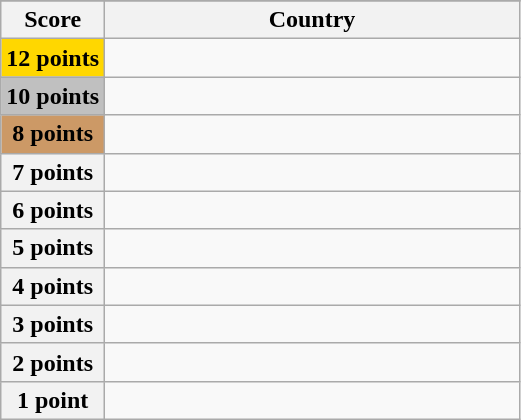<table class="wikitable">
<tr>
</tr>
<tr>
<th scope="col" width="20%">Score</th>
<th scope="col">Country</th>
</tr>
<tr>
<th scope="row" style="background:gold">12 points</th>
<td></td>
</tr>
<tr>
<th scope="row" style="background:silver">10 points</th>
<td></td>
</tr>
<tr>
<th scope="row" style="background:#CC9966">8 points</th>
<td></td>
</tr>
<tr>
<th scope="row">7 points</th>
<td></td>
</tr>
<tr>
<th scope="row">6 points</th>
<td></td>
</tr>
<tr>
<th scope="row">5 points</th>
<td></td>
</tr>
<tr>
<th scope="row">4 points</th>
<td></td>
</tr>
<tr>
<th scope="row">3 points</th>
<td></td>
</tr>
<tr>
<th scope="row">2 points</th>
<td></td>
</tr>
<tr>
<th scope="row">1 point</th>
<td></td>
</tr>
</table>
